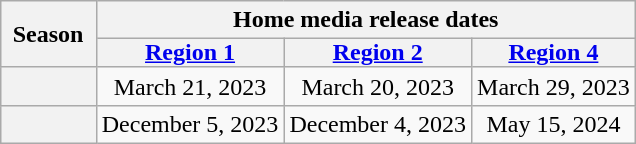<table class="wikitable plainrowheaders"  style="float:right; text-align:center; margin:10px;">
<tr>
<th scope="col" style="padding:0 8px;" rowspan="2">Season</th>
<th scope="col" colspan="3">Home media release dates</th>
</tr>
<tr>
<th scope="col" style="padding: 0 8px"><a href='#'>Region 1</a></th>
<th scope="col" style="padding: 0 8px"><a href='#'>Region 2</a></th>
<th scope="col" style="padding: 0 8px"><a href='#'>Region 4</a></th>
</tr>
<tr>
<th></th>
<td>March 21, 2023</td>
<td>March 20, 2023</td>
<td>March 29, 2023</td>
</tr>
<tr>
<th></th>
<td>December 5, 2023</td>
<td>December 4, 2023</td>
<td>May 15, 2024</td>
</tr>
</table>
